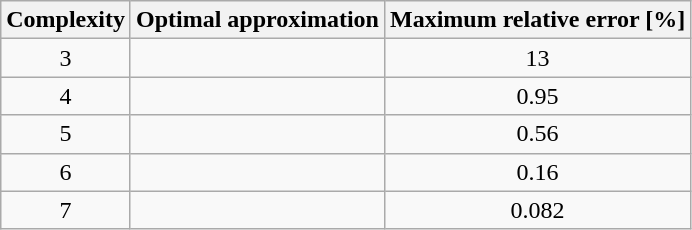<table class="wikitable" style="text-align:center">
<tr>
<th>Complexity</th>
<th>Optimal approximation</th>
<th>Maximum relative error [%]</th>
</tr>
<tr>
<td>3</td>
<td style="text-align: left;"></td>
<td>13</td>
</tr>
<tr>
<td>4</td>
<td style="text-align: left;"></td>
<td>0.95</td>
</tr>
<tr>
<td>5</td>
<td style="text-align: left;"></td>
<td>0.56</td>
</tr>
<tr>
<td>6</td>
<td style="text-align: left;"></td>
<td>0.16</td>
</tr>
<tr>
<td>7</td>
<td style="text-align: left;"></td>
<td>0.082</td>
</tr>
</table>
